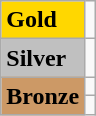<table class="wikitable">
<tr>
<td bgcolor="gold"><strong>Gold</strong></td>
<td></td>
</tr>
<tr>
<td bgcolor="silver"><strong>Silver</strong></td>
<td></td>
</tr>
<tr>
<td rowspan="2" bgcolor="#cc9966"><strong>Bronze</strong></td>
<td></td>
</tr>
<tr>
<td></td>
</tr>
</table>
